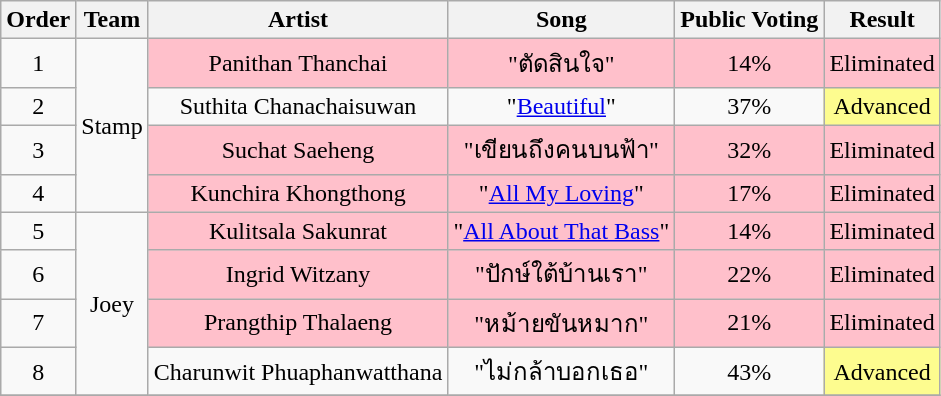<table class="wikitable sortable" style="text-align: center; width: auto;">
<tr>
<th>Order</th>
<th>Team</th>
<th>Artist</th>
<th>Song</th>
<th>Public Voting</th>
<th>Result</th>
</tr>
<tr>
<td>1</td>
<td rowspan=4>Stamp</td>
<td style="background:pink;">Panithan Thanchai</td>
<td style="background:pink;">"ตัดสินใจ"</td>
<td style="background:pink;">14%</td>
<td style="background:pink;">Eliminated</td>
</tr>
<tr>
<td>2</td>
<td>Suthita Chanachaisuwan</td>
<td>"<a href='#'>Beautiful</a>"</td>
<td>37%</td>
<td style="background:#fdfc8f;">Advanced</td>
</tr>
<tr>
<td>3</td>
<td style="background:pink;">Suchat Saeheng</td>
<td style="background:pink;">"เขียนถึงคนบนฟ้า"</td>
<td style="background:pink;">32%</td>
<td style="background:pink;">Eliminated</td>
</tr>
<tr>
<td>4</td>
<td style="background:pink;">Kunchira Khongthong</td>
<td style="background:pink;">"<a href='#'>All My Loving</a>"</td>
<td style="background:pink;">17%</td>
<td style="background:pink;">Eliminated</td>
</tr>
<tr>
<td>5</td>
<td rowspan=4>Joey</td>
<td style="background:pink;">Kulitsala Sakunrat</td>
<td style="background:pink;">"<a href='#'>All About That Bass</a>"</td>
<td style="background:pink;">14%</td>
<td style="background:pink;">Eliminated</td>
</tr>
<tr>
<td>6</td>
<td style="background:pink;">Ingrid Witzany</td>
<td style="background:pink;">"ปักษ์ใต้บ้านเรา"</td>
<td style="background:pink;">22%</td>
<td style="background:pink;">Eliminated</td>
</tr>
<tr>
<td>7</td>
<td style="background:pink;">Prangthip Thalaeng</td>
<td style="background:pink;">"หม้ายขันหมาก"</td>
<td style="background:pink;">21%</td>
<td style="background:pink;">Eliminated</td>
</tr>
<tr>
<td>8</td>
<td>Charunwit Phuaphanwatthana</td>
<td>"ไม่กล้าบอกเธอ"</td>
<td>43%</td>
<td style="background:#fdfc8f;">Advanced</td>
</tr>
<tr>
</tr>
</table>
